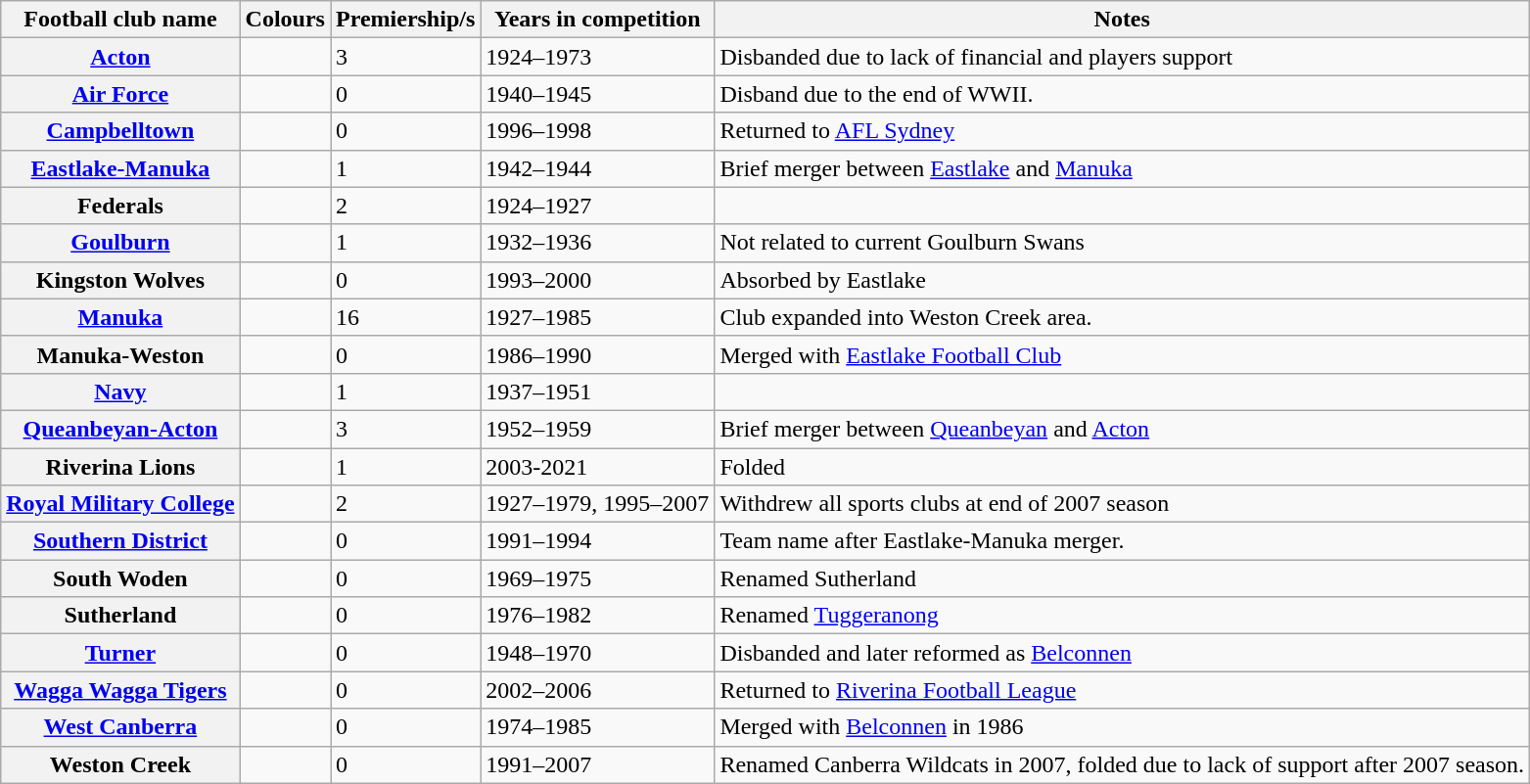<table class="wikitable">
<tr>
<th>Football club name</th>
<th>Colours</th>
<th>Premiership/s</th>
<th>Years in competition</th>
<th>Notes</th>
</tr>
<tr>
<th><a href='#'>Acton</a></th>
<td></td>
<td>3</td>
<td>1924–1973</td>
<td>Disbanded due to lack of financial and players support</td>
</tr>
<tr>
<th><a href='#'>Air Force</a></th>
<td></td>
<td>0</td>
<td>1940–1945</td>
<td>Disband due to the end of WWII.</td>
</tr>
<tr>
<th><a href='#'>Campbelltown</a></th>
<td></td>
<td>0</td>
<td>1996–1998</td>
<td>Returned to <a href='#'>AFL Sydney</a></td>
</tr>
<tr>
<th><a href='#'>Eastlake-Manuka</a></th>
<td></td>
<td>1</td>
<td>1942–1944</td>
<td>Brief merger between <a href='#'>Eastlake</a> and <a href='#'>Manuka</a></td>
</tr>
<tr>
<th>Federals</th>
<td></td>
<td>2</td>
<td>1924–1927</td>
<td></td>
</tr>
<tr>
<th><a href='#'>Goulburn</a></th>
<td></td>
<td>1</td>
<td>1932–1936</td>
<td>Not related to current Goulburn Swans</td>
</tr>
<tr>
<th>Kingston Wolves</th>
<td></td>
<td>0</td>
<td>1993–2000</td>
<td>Absorbed by Eastlake</td>
</tr>
<tr>
<th><a href='#'>Manuka</a></th>
<td></td>
<td>16</td>
<td>1927–1985</td>
<td>Club expanded into Weston Creek area.</td>
</tr>
<tr>
<th>Manuka-Weston</th>
<td></td>
<td>0</td>
<td>1986–1990</td>
<td>Merged with <a href='#'>Eastlake Football Club</a></td>
</tr>
<tr>
<th><a href='#'>Navy</a></th>
<td></td>
<td>1</td>
<td>1937–1951</td>
<td></td>
</tr>
<tr>
<th><a href='#'>Queanbeyan-Acton</a></th>
<td></td>
<td>3</td>
<td>1952–1959</td>
<td>Brief merger between <a href='#'>Queanbeyan</a> and <a href='#'>Acton</a></td>
</tr>
<tr>
<th>Riverina Lions</th>
<td></td>
<td>1</td>
<td>2003-2021</td>
<td>Folded</td>
</tr>
<tr>
<th><a href='#'>Royal Military College</a></th>
<td></td>
<td>2</td>
<td>1927–1979, 1995–2007</td>
<td>Withdrew all sports clubs at end of 2007 season</td>
</tr>
<tr>
<th><a href='#'>Southern District</a></th>
<td></td>
<td>0</td>
<td>1991–1994</td>
<td>Team name after Eastlake-Manuka merger.</td>
</tr>
<tr>
<th>South Woden</th>
<td></td>
<td>0</td>
<td>1969–1975</td>
<td>Renamed Sutherland</td>
</tr>
<tr>
<th>Sutherland</th>
<td></td>
<td>0</td>
<td>1976–1982</td>
<td>Renamed <a href='#'>Tuggeranong</a></td>
</tr>
<tr>
<th><a href='#'>Turner</a></th>
<td></td>
<td>0</td>
<td>1948–1970</td>
<td>Disbanded and later reformed as <a href='#'>Belconnen</a></td>
</tr>
<tr>
<th><a href='#'>Wagga Wagga Tigers</a></th>
<td></td>
<td>0</td>
<td>2002–2006</td>
<td>Returned to <a href='#'>Riverina Football League</a></td>
</tr>
<tr>
<th><a href='#'>West Canberra</a></th>
<td></td>
<td>0</td>
<td>1974–1985</td>
<td>Merged with <a href='#'>Belconnen</a> in 1986</td>
</tr>
<tr>
<th>Weston Creek</th>
<td></td>
<td>0</td>
<td>1991–2007</td>
<td>Renamed Canberra Wildcats in 2007, folded due to lack of support after 2007 season.</td>
</tr>
</table>
